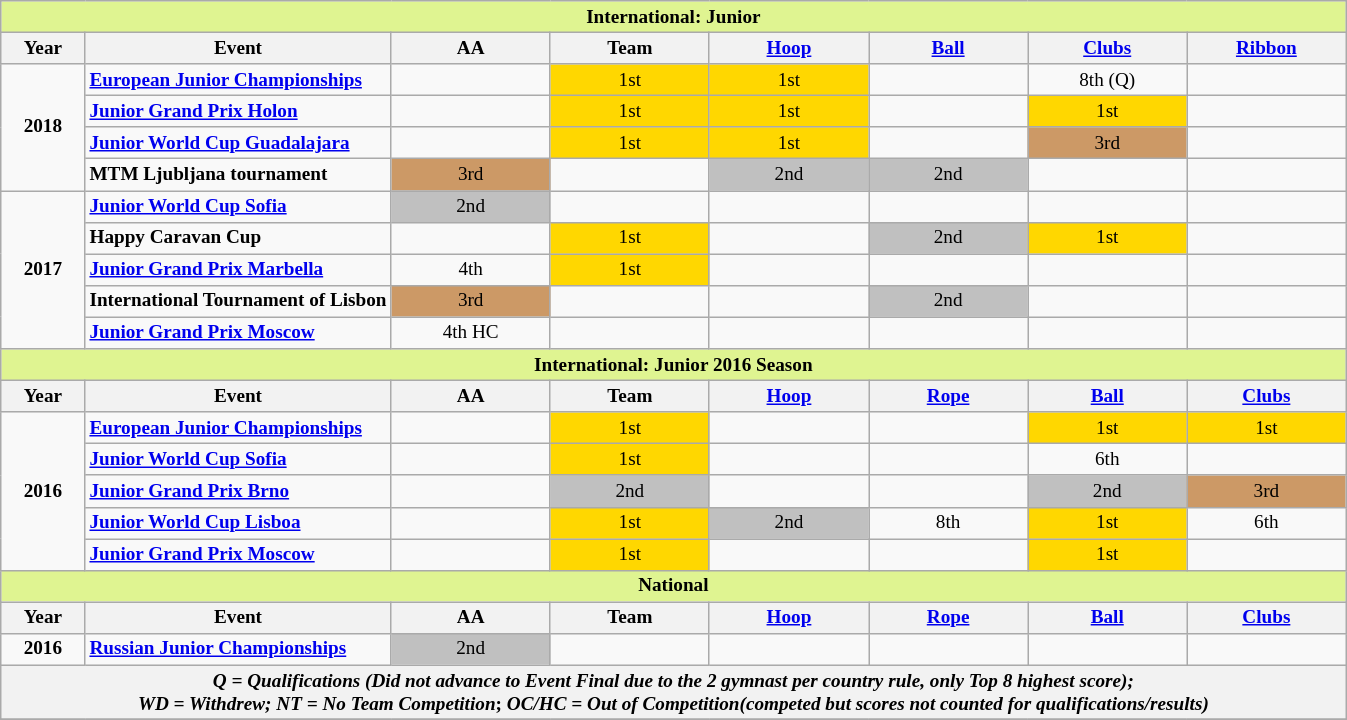<table class="wikitable" style="text-align:center; font-size: 80%;">
<tr>
<th align=center colspan=8  style="background-color: #dff491; "><strong>International: Junior</strong></th>
</tr>
<tr>
<th>Year</th>
<th>Event</th>
<th width=100px>AA</th>
<th width=100px>Team</th>
<th width=100px><a href='#'>Hoop</a></th>
<th width=100px><a href='#'>Ball</a></th>
<th width=100px><a href='#'>Clubs</a></th>
<th width=100px><a href='#'>Ribbon</a></th>
</tr>
<tr>
<td rowspan="4" width=50px><strong>2018</strong></td>
<td align=left><strong><a href='#'>European Junior Championships</a></strong></td>
<td></td>
<td bgcolor=gold>1st</td>
<td bgcolor=gold>1st</td>
<td></td>
<td>8th (Q)</td>
<td></td>
</tr>
<tr>
<td align=left><strong><a href='#'>Junior Grand Prix Holon</a></strong></td>
<td></td>
<td bgcolor=gold>1st</td>
<td bgcolor=gold>1st</td>
<td></td>
<td bgcolor=gold>1st</td>
<td></td>
</tr>
<tr>
<td align=left><strong><a href='#'>Junior World Cup Guadalajara</a></strong></td>
<td></td>
<td bgcolor=gold>1st</td>
<td bgcolor=gold>1st</td>
<td></td>
<td bgcolor=CC9966>3rd</td>
<td></td>
</tr>
<tr>
<td align=left><strong>MTM Ljubljana tournament</strong></td>
<td bgcolor=CC9966>3rd</td>
<td></td>
<td bgcolor=silver>2nd</td>
<td bgcolor=silver>2nd</td>
<td></td>
<td></td>
</tr>
<tr>
<td rowspan="5" width=50px><strong>2017</strong></td>
<td align=left><strong><a href='#'>Junior World Cup Sofia</a></strong></td>
<td bgcolor=silver>2nd</td>
<td></td>
<td></td>
<td></td>
<td></td>
<td></td>
</tr>
<tr>
<td align=left><strong>Happy Caravan Cup</strong></td>
<td></td>
<td bgcolor=gold>1st</td>
<td></td>
<td bgcolor=silver>2nd</td>
<td bgcolor=gold>1st</td>
<td></td>
</tr>
<tr>
<td align=left><strong><a href='#'>Junior Grand Prix Marbella</a></strong></td>
<td>4th</td>
<td bgcolor=gold>1st</td>
<td></td>
<td></td>
<td></td>
<td></td>
</tr>
<tr>
<td align=left><strong>International Tournament of Lisbon</strong></td>
<td bgcolor=CC9966>3rd</td>
<td></td>
<td></td>
<td bgcolor=silver>2nd</td>
<td></td>
<td></td>
</tr>
<tr>
<td align=left><strong><a href='#'>Junior Grand Prix Moscow</a></strong></td>
<td>4th HC</td>
<td></td>
<td></td>
<td></td>
<td></td>
<td></td>
</tr>
<tr>
<th align=center colspan=8  style="background-color: #dff491; "><strong>International: Junior 2016 Season</strong></th>
</tr>
<tr>
<th>Year</th>
<th>Event</th>
<th width=100px>AA</th>
<th width=100px>Team</th>
<th width=100px><a href='#'>Hoop</a></th>
<th width=100px><a href='#'>Rope</a></th>
<th width=100px><a href='#'>Ball</a></th>
<th width=100px><a href='#'>Clubs</a></th>
</tr>
<tr>
<td rowspan="5" width=50px><strong>2016</strong></td>
<td align=left><strong><a href='#'>European Junior Championships</a></strong></td>
<td></td>
<td bgcolor=gold>1st</td>
<td></td>
<td></td>
<td bgcolor=gold>1st</td>
<td bgcolor=gold>1st</td>
</tr>
<tr>
<td align=left><strong><a href='#'>Junior World Cup Sofia</a></strong></td>
<td></td>
<td bgcolor=gold>1st</td>
<td></td>
<td></td>
<td>6th</td>
<td></td>
</tr>
<tr>
<td align=left><strong><a href='#'>Junior Grand Prix Brno</a></strong></td>
<td></td>
<td bgcolor=silver>2nd</td>
<td></td>
<td></td>
<td bgcolor=silver>2nd</td>
<td bgcolor=CC9966>3rd</td>
</tr>
<tr>
<td align=left><strong><a href='#'>Junior World Cup Lisboa</a></strong></td>
<td></td>
<td bgcolor=gold>1st</td>
<td bgcolor=silver>2nd</td>
<td>8th</td>
<td bgcolor=gold>1st</td>
<td>6th</td>
</tr>
<tr>
<td align=left><strong><a href='#'>Junior Grand Prix Moscow</a></strong></td>
<td></td>
<td bgcolor=gold>1st</td>
<td></td>
<td></td>
<td bgcolor=gold>1st</td>
<td></td>
</tr>
<tr>
<th align=center colspan=8 style="background-color: #dff491; "><strong>National</strong></th>
</tr>
<tr>
<th>Year</th>
<th>Event</th>
<th width=100px>AA</th>
<th width=100px>Team</th>
<th width=100px><a href='#'>Hoop</a></th>
<th width=100px><a href='#'>Rope</a></th>
<th width=100px><a href='#'>Ball</a></th>
<th width=100px><a href='#'>Clubs</a></th>
</tr>
<tr>
<td rowspan="1" width=50px><strong>2016</strong></td>
<td align=left><strong><a href='#'>Russian Junior Championships</a></strong></td>
<td bgcolor=silver>2nd</td>
<td></td>
<td></td>
<td></td>
<td></td>
<td></td>
</tr>
<tr>
<th align=center colspan=8><em>Q = Qualifications (Did not advance to Event Final due to the 2 gymnast per country rule, only Top 8 highest score);</em> <br> <em>WD = Withdrew;</em>  <em>NT = No Team Competition</em>; <em>OC/HC = Out of Competition(competed but scores not counted for qualifications/results)</em></th>
</tr>
<tr>
</tr>
</table>
